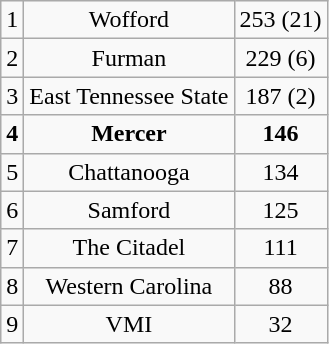<table class="wikitable" style="display: inline-table;">
<tr align="center">
<td>1</td>
<td>Wofford</td>
<td>253 (21)</td>
</tr>
<tr align="center">
<td>2</td>
<td>Furman</td>
<td>229 (6)</td>
</tr>
<tr align="center">
<td>3</td>
<td>East Tennessee State</td>
<td>187 (2)</td>
</tr>
<tr align="center">
<td><strong>4</strong></td>
<td><strong>Mercer</strong></td>
<td><strong>146</strong></td>
</tr>
<tr align="center">
<td>5</td>
<td>Chattanooga</td>
<td>134</td>
</tr>
<tr align="center">
<td>6</td>
<td>Samford</td>
<td>125</td>
</tr>
<tr align="center">
<td>7</td>
<td>The Citadel</td>
<td>111</td>
</tr>
<tr align="center">
<td>8</td>
<td>Western Carolina</td>
<td>88</td>
</tr>
<tr align="center">
<td>9</td>
<td>VMI</td>
<td>32</td>
</tr>
</table>
